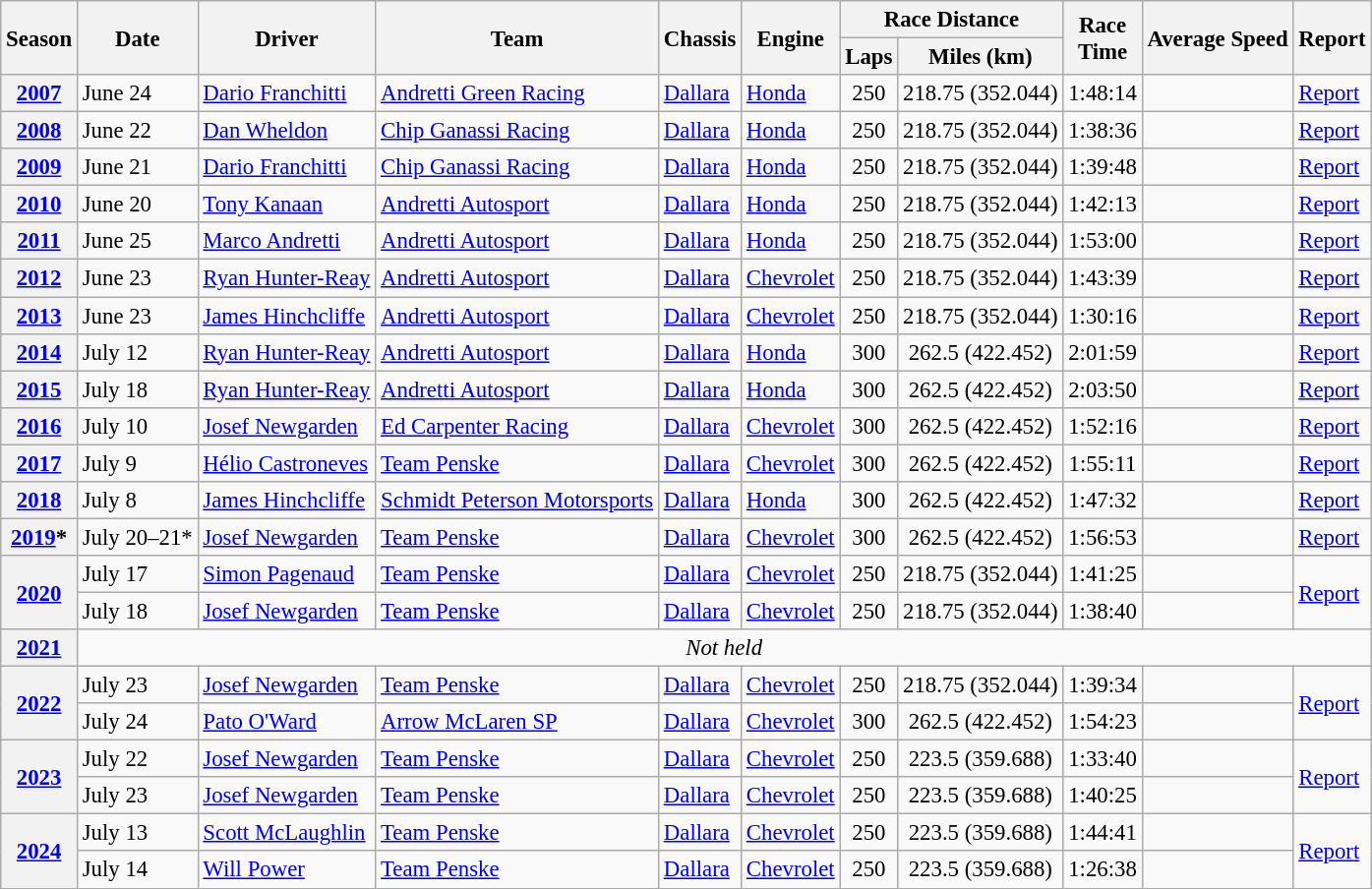<table class="wikitable" style="font-size: 95%;">
<tr>
<th rowspan="2">Season</th>
<th rowspan="2">Date</th>
<th rowspan="2">Driver</th>
<th rowspan="2">Team</th>
<th rowspan="2">Chassis</th>
<th rowspan="2">Engine</th>
<th colspan="2">Race Distance</th>
<th rowspan="2">Race<br>Time</th>
<th rowspan="2">Average Speed</th>
<th rowspan="2">Report</th>
</tr>
<tr>
<th>Laps</th>
<th>Miles (km)</th>
</tr>
<tr>
<th><a href='#'>2007</a></th>
<td>June 24</td>
<td> <a href='#'>Dario Franchitti</a></td>
<td><a href='#'>Andretti Green Racing</a></td>
<td><a href='#'>Dallara</a></td>
<td><a href='#'>Honda</a></td>
<td align="center">250</td>
<td align="center">218.75 (352.044)</td>
<td align="center">1:48:14</td>
<td align="center"></td>
<td><a href='#'>Report</a></td>
</tr>
<tr>
<th><a href='#'>2008</a></th>
<td>June 22</td>
<td> <a href='#'>Dan Wheldon</a></td>
<td><a href='#'>Chip Ganassi Racing</a></td>
<td><a href='#'>Dallara</a></td>
<td><a href='#'>Honda</a></td>
<td align="center">250</td>
<td align="center">218.75 (352.044)</td>
<td align="center">1:38:36</td>
<td align="center"></td>
<td><a href='#'>Report</a></td>
</tr>
<tr>
<th><a href='#'>2009</a></th>
<td>June 21</td>
<td> <a href='#'>Dario Franchitti</a></td>
<td><a href='#'>Chip Ganassi Racing</a></td>
<td><a href='#'>Dallara</a></td>
<td><a href='#'>Honda</a></td>
<td align="center">250</td>
<td align="center">218.75 (352.044)</td>
<td align="center">1:39:48</td>
<td align="center"></td>
<td><a href='#'>Report</a></td>
</tr>
<tr>
<th><a href='#'>2010</a></th>
<td>June 20</td>
<td> <a href='#'>Tony Kanaan</a></td>
<td><a href='#'>Andretti Autosport</a></td>
<td><a href='#'>Dallara</a></td>
<td><a href='#'>Honda</a></td>
<td align="center">250</td>
<td align="center">218.75 (352.044)</td>
<td align="center">1:42:13</td>
<td align="center"></td>
<td><a href='#'>Report</a></td>
</tr>
<tr>
<th><a href='#'>2011</a></th>
<td>June 25</td>
<td> <a href='#'>Marco Andretti</a></td>
<td><a href='#'>Andretti Autosport</a></td>
<td><a href='#'>Dallara</a></td>
<td><a href='#'>Honda</a></td>
<td align="center">250</td>
<td align="center">218.75 (352.044)</td>
<td align="center">1:53:00</td>
<td align="center"></td>
<td><a href='#'>Report</a></td>
</tr>
<tr>
<th><a href='#'>2012</a></th>
<td>June 23</td>
<td> <a href='#'>Ryan Hunter-Reay</a></td>
<td><a href='#'>Andretti Autosport</a></td>
<td><a href='#'>Dallara</a></td>
<td><a href='#'>Chevrolet</a></td>
<td align="center">250</td>
<td align="center">218.75 (352.044)</td>
<td align="center">1:43:39</td>
<td align="center"></td>
<td><a href='#'>Report</a></td>
</tr>
<tr>
<th><a href='#'>2013</a></th>
<td>June 23</td>
<td> <a href='#'>James Hinchcliffe</a></td>
<td><a href='#'>Andretti Autosport</a></td>
<td><a href='#'>Dallara</a></td>
<td><a href='#'>Chevrolet</a></td>
<td align="center">250</td>
<td align="center">218.75 (352.044)</td>
<td align="center">1:30:16</td>
<td align="center"></td>
<td><a href='#'>Report</a></td>
</tr>
<tr>
<th><a href='#'>2014</a></th>
<td>July 12</td>
<td> <a href='#'>Ryan Hunter-Reay</a></td>
<td><a href='#'>Andretti Autosport</a></td>
<td><a href='#'>Dallara</a></td>
<td><a href='#'>Honda</a></td>
<td align="center">300</td>
<td align="center">262.5 (422.452)</td>
<td align="center">2:01:59</td>
<td align="center"></td>
<td><a href='#'>Report</a></td>
</tr>
<tr>
<th><a href='#'>2015</a></th>
<td>July 18</td>
<td> <a href='#'>Ryan Hunter-Reay</a></td>
<td><a href='#'>Andretti Autosport</a></td>
<td><a href='#'>Dallara</a></td>
<td><a href='#'>Honda</a></td>
<td align="center">300</td>
<td align="center">262.5 (422.452)</td>
<td align="center">2:03:50</td>
<td align="center"></td>
<td><a href='#'>Report</a></td>
</tr>
<tr>
<th><a href='#'>2016</a></th>
<td>July 10</td>
<td> <a href='#'>Josef Newgarden</a></td>
<td><a href='#'>Ed Carpenter Racing</a></td>
<td><a href='#'>Dallara</a></td>
<td><a href='#'>Chevrolet</a></td>
<td align="center">300</td>
<td align="center">262.5 (422.452)</td>
<td align="center">1:52:16</td>
<td align="center"></td>
<td><a href='#'>Report</a></td>
</tr>
<tr>
<th><a href='#'>2017</a></th>
<td>July 9</td>
<td> <a href='#'>Hélio Castroneves</a></td>
<td><a href='#'>Team Penske</a></td>
<td><a href='#'>Dallara</a></td>
<td><a href='#'>Chevrolet</a></td>
<td align="center">300</td>
<td align="center">262.5 (422.452)</td>
<td align="center">1:55:11</td>
<td align="center"></td>
<td><a href='#'>Report</a></td>
</tr>
<tr>
<th><a href='#'>2018</a></th>
<td>July 8</td>
<td> <a href='#'>James Hinchcliffe</a></td>
<td><a href='#'>Schmidt Peterson Motorsports</a></td>
<td><a href='#'>Dallara</a></td>
<td><a href='#'>Honda</a></td>
<td align="center">300</td>
<td align="center">262.5 (422.452)</td>
<td align="center">1:47:32</td>
<td align="center"></td>
<td><a href='#'>Report</a></td>
</tr>
<tr>
<th><a href='#'>2019</a>*</th>
<td>July 20–21*</td>
<td> <a href='#'>Josef Newgarden</a></td>
<td><a href='#'>Team Penske</a></td>
<td><a href='#'>Dallara</a></td>
<td><a href='#'>Chevrolet</a></td>
<td align="center">300</td>
<td align="center">262.5 (422.452)</td>
<td align="center">1:56:53</td>
<td align="center"></td>
<td><a href='#'>Report</a></td>
</tr>
<tr>
<th rowspan="2"><a href='#'>2020</a></th>
<td>July 17</td>
<td> <a href='#'>Simon Pagenaud</a></td>
<td><a href='#'>Team Penske</a></td>
<td><a href='#'>Dallara</a></td>
<td><a href='#'>Chevrolet</a></td>
<td align="center">250</td>
<td align="center">218.75 (352.044)</td>
<td align="center">1:41:25</td>
<td align="center"></td>
<td rowspan="2"><a href='#'>Report</a></td>
</tr>
<tr>
<td>July 18</td>
<td> <a href='#'>Josef Newgarden</a></td>
<td><a href='#'>Team Penske</a></td>
<td><a href='#'>Dallara</a></td>
<td><a href='#'>Chevrolet</a></td>
<td align="center">250</td>
<td align="center">218.75 (352.044)</td>
<td align="center">1:38:40</td>
<td align="center"></td>
</tr>
<tr>
<th align=center><a href='#'>2021</a></th>
<td colspan=10 style="text-align:center;"><em>Not held</em></td>
</tr>
<tr>
<th rowspan="2"><a href='#'>2022</a></th>
<td>July 23</td>
<td> <a href='#'>Josef Newgarden</a></td>
<td><a href='#'>Team Penske</a></td>
<td><a href='#'>Dallara</a></td>
<td><a href='#'>Chevrolet</a></td>
<td align="center">250</td>
<td align="center">218.75 (352.044)</td>
<td align="center">1:39:34</td>
<td align="center"></td>
<td rowspan="2"><a href='#'>Report</a></td>
</tr>
<tr>
<td>July 24</td>
<td> <a href='#'>Pato O'Ward</a></td>
<td><a href='#'>Arrow McLaren SP</a></td>
<td><a href='#'>Dallara</a></td>
<td><a href='#'>Chevrolet</a></td>
<td align="center">300</td>
<td align="center">262.5 (422.452)</td>
<td align="center">1:54:23</td>
<td align="center"></td>
</tr>
<tr>
<th rowspan="2"><a href='#'>2023</a></th>
<td>July 22</td>
<td> <a href='#'>Josef Newgarden</a></td>
<td><a href='#'>Team Penske</a></td>
<td><a href='#'>Dallara</a></td>
<td><a href='#'>Chevrolet</a></td>
<td align="center">250</td>
<td align="center">223.5 (359.688)</td>
<td align="center">1:33:40</td>
<td align="center"></td>
<td rowspan="2"><a href='#'>Report</a></td>
</tr>
<tr>
<td>July 23</td>
<td> <a href='#'>Josef Newgarden</a></td>
<td><a href='#'>Team Penske</a></td>
<td><a href='#'>Dallara</a></td>
<td><a href='#'>Chevrolet</a></td>
<td align="center">250</td>
<td align="center">223.5 (359.688)</td>
<td align="center">1:40:25</td>
<td align="center"></td>
</tr>
<tr>
<th rowspan="2"><a href='#'>2024</a></th>
<td>July 13</td>
<td> <a href='#'>Scott McLaughlin</a></td>
<td><a href='#'>Team Penske</a></td>
<td><a href='#'>Dallara</a></td>
<td><a href='#'>Chevrolet</a></td>
<td align="center">250</td>
<td align="center">223.5 (359.688)</td>
<td align="center">1:44:41</td>
<td align="center"></td>
<td rowspan="2"><a href='#'>Report</a></td>
</tr>
<tr>
<td>July 14</td>
<td> <a href='#'>Will Power</a></td>
<td><a href='#'>Team Penske</a></td>
<td><a href='#'>Dallara</a></td>
<td><a href='#'>Chevrolet</a></td>
<td align="center">250</td>
<td align="center">223.5 (359.688)</td>
<td align="center">1:26:38</td>
<td align="center"></td>
</tr>
</table>
